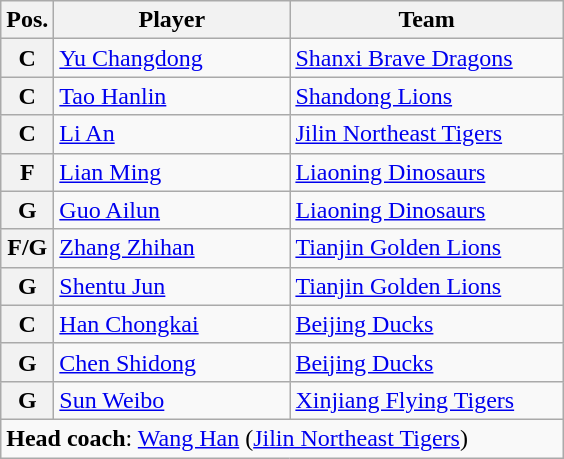<table class="wikitable">
<tr>
<th>Pos.</th>
<th width=150>Player</th>
<th width=175>Team</th>
</tr>
<tr>
<th>C</th>
<td> <a href='#'>Yu Changdong</a></td>
<td><a href='#'>Shanxi Brave Dragons</a></td>
</tr>
<tr>
<th>C</th>
<td> <a href='#'>Tao Hanlin</a></td>
<td><a href='#'>Shandong Lions</a></td>
</tr>
<tr>
<th>C</th>
<td> <a href='#'>Li An</a></td>
<td><a href='#'>Jilin Northeast Tigers</a></td>
</tr>
<tr>
<th>F</th>
<td> <a href='#'>Lian Ming</a></td>
<td><a href='#'>Liaoning Dinosaurs</a></td>
</tr>
<tr>
<th>G</th>
<td> <a href='#'>Guo Ailun</a></td>
<td><a href='#'>Liaoning Dinosaurs</a></td>
</tr>
<tr>
<th>F/G</th>
<td> <a href='#'>Zhang Zhihan</a></td>
<td><a href='#'>Tianjin Golden Lions</a></td>
</tr>
<tr>
<th>G</th>
<td> <a href='#'>Shentu Jun</a></td>
<td><a href='#'>Tianjin Golden Lions</a></td>
</tr>
<tr>
<th>C</th>
<td> <a href='#'>Han Chongkai</a></td>
<td><a href='#'>Beijing Ducks</a></td>
</tr>
<tr>
<th>G</th>
<td> <a href='#'>Chen Shidong</a></td>
<td><a href='#'>Beijing Ducks</a></td>
</tr>
<tr>
<th>G</th>
<td> <a href='#'>Sun Weibo</a></td>
<td><a href='#'>Xinjiang Flying Tigers</a></td>
</tr>
<tr>
<td colspan="5"><strong>Head coach</strong>:  <a href='#'>Wang Han</a>  (<a href='#'>Jilin Northeast Tigers</a>)</td>
</tr>
</table>
